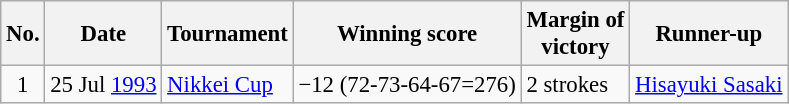<table class="wikitable" style="font-size:95%;">
<tr>
<th>No.</th>
<th>Date</th>
<th>Tournament</th>
<th>Winning score</th>
<th>Margin of<br>victory</th>
<th>Runner-up</th>
</tr>
<tr>
<td align=center>1</td>
<td align=right>25 Jul <a href='#'>1993</a></td>
<td><a href='#'>Nikkei Cup</a></td>
<td>−12 (72-73-64-67=276)</td>
<td>2 strokes</td>
<td> <a href='#'>Hisayuki Sasaki</a></td>
</tr>
</table>
